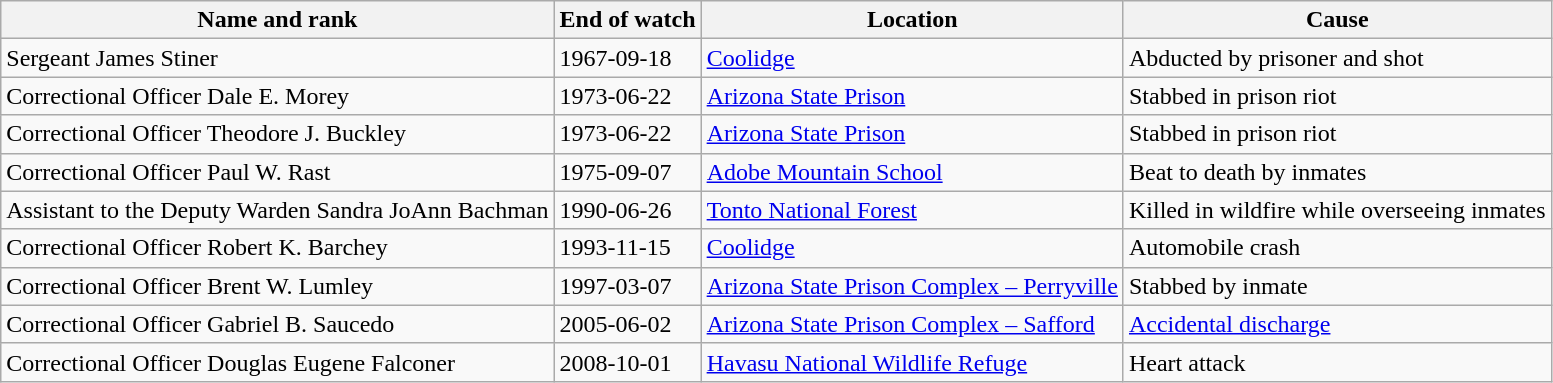<table class="wikitable">
<tr>
<th>Name and rank</th>
<th>End of watch</th>
<th>Location</th>
<th>Cause</th>
</tr>
<tr>
<td>Sergeant James Stiner</td>
<td>1967-09-18</td>
<td><a href='#'>Coolidge</a></td>
<td>Abducted by prisoner and shot</td>
</tr>
<tr>
<td>Correctional Officer Dale E. Morey</td>
<td>1973-06-22</td>
<td><a href='#'>Arizona State Prison</a></td>
<td>Stabbed in prison riot</td>
</tr>
<tr>
<td>Correctional Officer Theodore J. Buckley</td>
<td>1973-06-22</td>
<td><a href='#'>Arizona State Prison</a></td>
<td>Stabbed in prison riot</td>
</tr>
<tr>
<td>Correctional Officer Paul W. Rast</td>
<td>1975-09-07</td>
<td><a href='#'>Adobe Mountain School</a></td>
<td>Beat to death by inmates</td>
</tr>
<tr>
<td>Assistant to the Deputy Warden Sandra JoAnn Bachman</td>
<td>1990-06-26</td>
<td><a href='#'>Tonto National Forest</a></td>
<td>Killed in wildfire while overseeing inmates</td>
</tr>
<tr>
<td>Correctional Officer Robert K. Barchey</td>
<td>1993-11-15</td>
<td><a href='#'>Coolidge</a></td>
<td>Automobile crash</td>
</tr>
<tr>
<td>Correctional Officer Brent W. Lumley</td>
<td>1997-03-07</td>
<td><a href='#'>Arizona State Prison Complex – Perryville</a></td>
<td>Stabbed by inmate</td>
</tr>
<tr>
<td>Correctional Officer Gabriel B. Saucedo</td>
<td>2005-06-02</td>
<td><a href='#'>Arizona State Prison Complex – Safford</a></td>
<td><a href='#'>Accidental discharge</a></td>
</tr>
<tr>
<td>Correctional Officer Douglas Eugene Falconer</td>
<td>2008-10-01</td>
<td><a href='#'>Havasu National Wildlife Refuge</a></td>
<td>Heart attack</td>
</tr>
</table>
